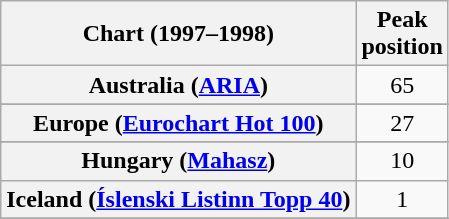<table class="wikitable sortable plainrowheaders" style="text-align:center">
<tr>
<th scope="col">Chart (1997–1998)</th>
<th scope="col">Peak<br>position</th>
</tr>
<tr>
<th scope="row">Australia (<a href='#'>ARIA</a>)</th>
<td>65</td>
</tr>
<tr>
</tr>
<tr>
</tr>
<tr>
<th scope="row">Europe (<a href='#'>Eurochart Hot 100</a>)</th>
<td>27</td>
</tr>
<tr>
</tr>
<tr>
</tr>
<tr>
</tr>
<tr>
<th scope="row">Hungary (<a href='#'>Mahasz</a>)</th>
<td>10</td>
</tr>
<tr>
<th scope="row">Iceland (<a href='#'>Íslenski Listinn Topp 40</a>)</th>
<td>1</td>
</tr>
<tr>
</tr>
<tr>
</tr>
<tr>
</tr>
<tr>
</tr>
<tr>
</tr>
<tr>
</tr>
<tr>
</tr>
<tr>
</tr>
<tr>
</tr>
<tr>
</tr>
</table>
